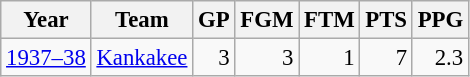<table class="wikitable sortable" style="font-size:95%; text-align:right;">
<tr>
<th>Year</th>
<th>Team</th>
<th>GP</th>
<th>FGM</th>
<th>FTM</th>
<th>PTS</th>
<th>PPG</th>
</tr>
<tr>
<td style="text-align:left;"><a href='#'>1937–38</a></td>
<td style="text-align:left;"><a href='#'>Kankakee</a></td>
<td>3</td>
<td>3</td>
<td>1</td>
<td>7</td>
<td>2.3</td>
</tr>
</table>
